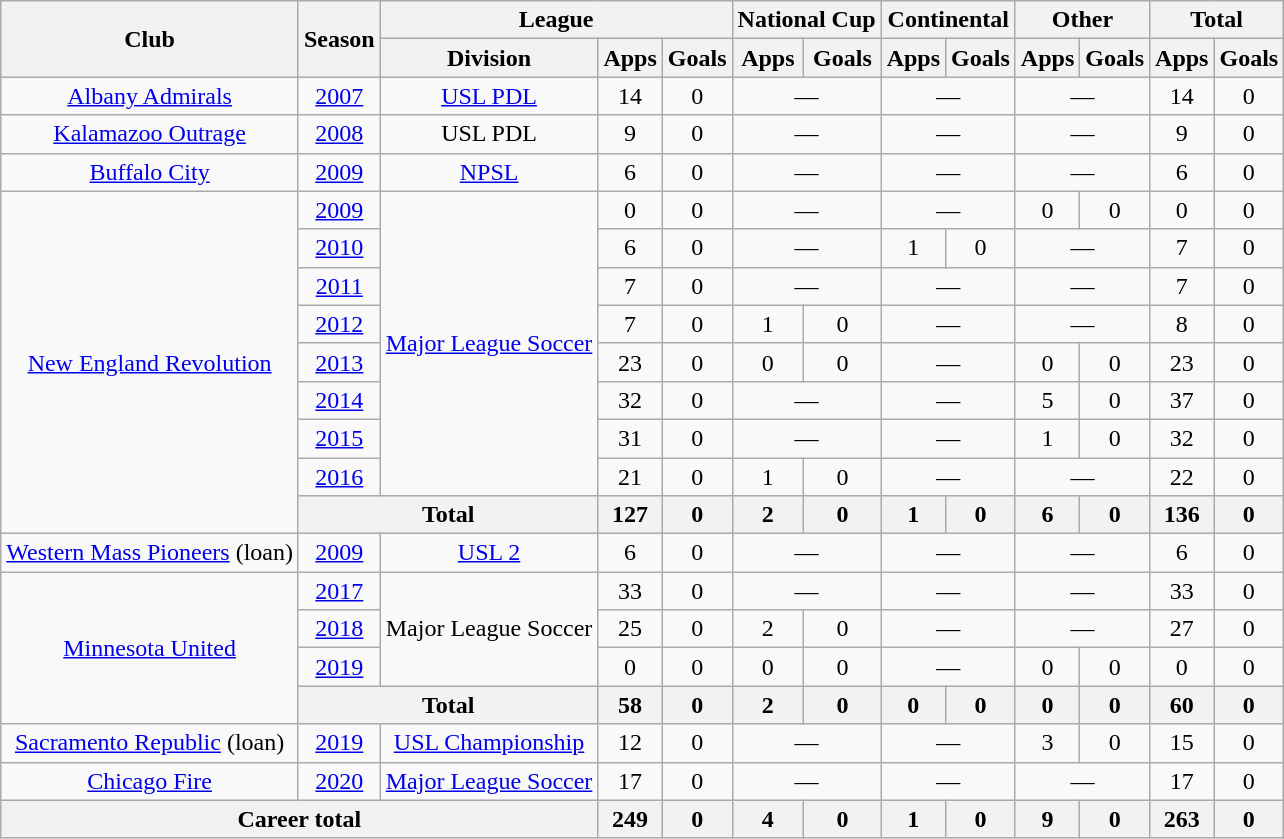<table class="wikitable" style="text-align:center">
<tr>
<th rowspan="2">Club</th>
<th rowspan="2">Season</th>
<th colspan="3">League</th>
<th colspan="2">National Cup</th>
<th colspan="2">Continental</th>
<th colspan="2">Other</th>
<th colspan="2">Total</th>
</tr>
<tr>
<th>Division</th>
<th>Apps</th>
<th>Goals</th>
<th>Apps</th>
<th>Goals</th>
<th>Apps</th>
<th>Goals</th>
<th>Apps</th>
<th>Goals</th>
<th>Apps</th>
<th>Goals</th>
</tr>
<tr>
<td><a href='#'>Albany Admirals</a></td>
<td><a href='#'>2007</a></td>
<td><a href='#'>USL PDL</a></td>
<td>14</td>
<td>0</td>
<td colspan="2">—</td>
<td colspan="2">—</td>
<td colspan="2">—</td>
<td>14</td>
<td>0</td>
</tr>
<tr>
<td><a href='#'>Kalamazoo Outrage</a></td>
<td><a href='#'>2008</a></td>
<td>USL PDL</td>
<td>9</td>
<td>0</td>
<td colspan="2">—</td>
<td colspan="2">—</td>
<td colspan="2">—</td>
<td>9</td>
<td>0</td>
</tr>
<tr>
<td><a href='#'>Buffalo City</a></td>
<td><a href='#'>2009</a></td>
<td><a href='#'>NPSL</a></td>
<td>6</td>
<td>0</td>
<td colspan="2">—</td>
<td colspan="2">—</td>
<td colspan="2">—</td>
<td>6</td>
<td>0</td>
</tr>
<tr>
<td rowspan="9"><a href='#'>New England Revolution</a></td>
<td><a href='#'>2009</a></td>
<td rowspan="8"><a href='#'>Major League Soccer</a></td>
<td>0</td>
<td>0</td>
<td colspan="2">—</td>
<td colspan="2">—</td>
<td>0</td>
<td>0</td>
<td>0</td>
<td>0</td>
</tr>
<tr>
<td><a href='#'>2010</a></td>
<td>6</td>
<td>0</td>
<td colspan="2">—</td>
<td>1</td>
<td>0</td>
<td colspan="2">—</td>
<td>7</td>
<td>0</td>
</tr>
<tr>
<td><a href='#'>2011</a></td>
<td>7</td>
<td>0</td>
<td colspan="2">—</td>
<td colspan="2">—</td>
<td colspan="2">—</td>
<td>7</td>
<td>0</td>
</tr>
<tr>
<td><a href='#'>2012</a></td>
<td>7</td>
<td>0</td>
<td>1</td>
<td>0</td>
<td colspan="2">—</td>
<td colspan="2">—</td>
<td>8</td>
<td>0</td>
</tr>
<tr>
<td><a href='#'>2013</a></td>
<td>23</td>
<td>0</td>
<td>0</td>
<td>0</td>
<td colspan="2">—</td>
<td>0</td>
<td>0</td>
<td>23</td>
<td>0</td>
</tr>
<tr>
<td><a href='#'>2014</a></td>
<td>32</td>
<td>0</td>
<td colspan="2">—</td>
<td colspan="2">—</td>
<td>5</td>
<td>0</td>
<td>37</td>
<td>0</td>
</tr>
<tr>
<td><a href='#'>2015</a></td>
<td>31</td>
<td>0</td>
<td colspan="2">—</td>
<td colspan="2">—</td>
<td>1</td>
<td>0</td>
<td>32</td>
<td>0</td>
</tr>
<tr>
<td><a href='#'>2016</a></td>
<td>21</td>
<td>0</td>
<td>1</td>
<td>0</td>
<td colspan="2">—</td>
<td colspan="2">—</td>
<td>22</td>
<td>0</td>
</tr>
<tr>
<th colspan="2">Total</th>
<th>127</th>
<th>0</th>
<th>2</th>
<th>0</th>
<th>1</th>
<th>0</th>
<th>6</th>
<th>0</th>
<th>136</th>
<th>0</th>
</tr>
<tr>
<td><a href='#'>Western Mass Pioneers</a> (loan)</td>
<td><a href='#'>2009</a></td>
<td><a href='#'>USL 2</a></td>
<td>6</td>
<td>0</td>
<td colspan="2">—</td>
<td colspan="2">—</td>
<td colspan="2">—</td>
<td>6</td>
<td>0</td>
</tr>
<tr>
<td rowspan="4"><a href='#'>Minnesota United</a></td>
<td><a href='#'>2017</a></td>
<td rowspan="3">Major League Soccer</td>
<td>33</td>
<td>0</td>
<td colspan="2">—</td>
<td colspan="2">—</td>
<td colspan="2">—</td>
<td>33</td>
<td>0</td>
</tr>
<tr>
<td><a href='#'>2018</a></td>
<td>25</td>
<td>0</td>
<td>2</td>
<td>0</td>
<td colspan="2">—</td>
<td colspan="2">—</td>
<td>27</td>
<td>0</td>
</tr>
<tr>
<td><a href='#'>2019</a></td>
<td>0</td>
<td>0</td>
<td>0</td>
<td>0</td>
<td colspan="2">—</td>
<td>0</td>
<td>0</td>
<td>0</td>
<td>0</td>
</tr>
<tr>
<th colspan="2">Total</th>
<th>58</th>
<th>0</th>
<th>2</th>
<th>0</th>
<th>0</th>
<th>0</th>
<th>0</th>
<th>0</th>
<th>60</th>
<th>0</th>
</tr>
<tr>
<td><a href='#'>Sacramento Republic</a> (loan)</td>
<td><a href='#'>2019</a></td>
<td><a href='#'>USL Championship</a></td>
<td>12</td>
<td>0</td>
<td colspan="2">—</td>
<td colspan="2">—</td>
<td>3</td>
<td>0</td>
<td>15</td>
<td>0</td>
</tr>
<tr>
<td><a href='#'>Chicago Fire</a></td>
<td><a href='#'>2020</a></td>
<td><a href='#'>Major League Soccer</a></td>
<td>17</td>
<td>0</td>
<td colspan="2">—</td>
<td colspan="2">—</td>
<td colspan="2">—</td>
<td>17</td>
<td>0</td>
</tr>
<tr>
<th colspan="3">Career total</th>
<th>249</th>
<th>0</th>
<th>4</th>
<th>0</th>
<th>1</th>
<th>0</th>
<th>9</th>
<th>0</th>
<th>263</th>
<th>0</th>
</tr>
</table>
